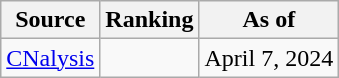<table class="wikitable" style="text-align:center">
<tr>
<th>Source</th>
<th>Ranking</th>
<th>As of</th>
</tr>
<tr>
<td align="left"><a href='#'>CNalysis</a></td>
<td></td>
<td>April 7, 2024</td>
</tr>
</table>
